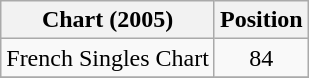<table class="wikitable sortable">
<tr>
<th>Chart (2005)</th>
<th>Position</th>
</tr>
<tr>
<td>French Singles Chart</td>
<td align="center">84</td>
</tr>
<tr>
</tr>
</table>
